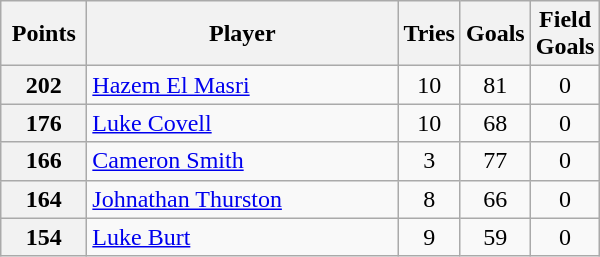<table class="wikitable" style="text-align:left;">
<tr>
<th width=50>Points</th>
<th width=200>Player</th>
<th width=30>Tries</th>
<th width=30>Goals</th>
<th width=30>Field Goals</th>
</tr>
<tr>
<th>202</th>
<td> <a href='#'>Hazem El Masri</a></td>
<td align=center>10</td>
<td align=center>81</td>
<td align=center>0</td>
</tr>
<tr>
<th>176</th>
<td> <a href='#'>Luke Covell</a></td>
<td align=center>10</td>
<td align=center>68</td>
<td align=center>0</td>
</tr>
<tr>
<th>166</th>
<td> <a href='#'>Cameron Smith</a></td>
<td align=center>3</td>
<td align=center>77</td>
<td align=center>0</td>
</tr>
<tr>
<th>164</th>
<td> <a href='#'>Johnathan Thurston</a></td>
<td align=center>8</td>
<td align=center>66</td>
<td align=center>0</td>
</tr>
<tr>
<th>154</th>
<td> <a href='#'>Luke Burt</a></td>
<td align=center>9</td>
<td align=center>59</td>
<td align=center>0</td>
</tr>
</table>
